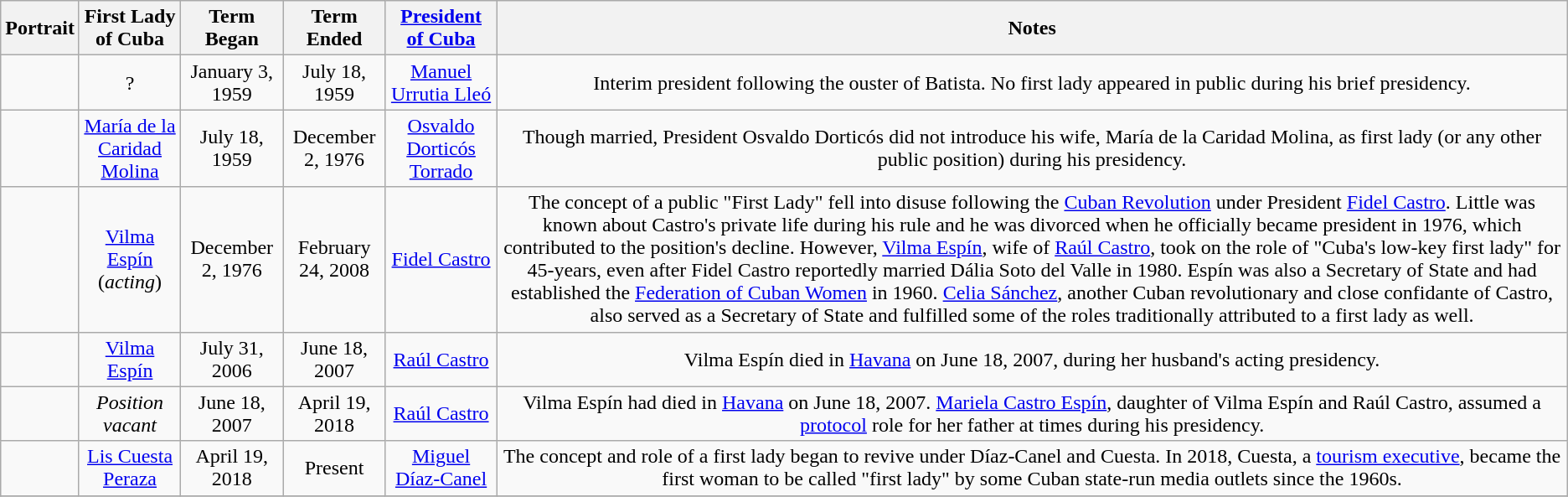<table class="wikitable" style="text-align:center">
<tr>
<th>Portrait</th>
<th>First Lady of Cuba</th>
<th>Term Began</th>
<th>Term Ended</th>
<th><a href='#'>President of Cuba</a></th>
<th>Notes</th>
</tr>
<tr>
<td></td>
<td>?</td>
<td>January 3, 1959</td>
<td>July 18, 1959</td>
<td><a href='#'>Manuel Urrutia Lleó</a></td>
<td>Interim president following the ouster of Batista. No first lady appeared in public during his brief presidency.</td>
</tr>
<tr>
<td></td>
<td><a href='#'>María de la Caridad Molina</a></td>
<td>July 18, 1959</td>
<td>December 2, 1976</td>
<td><a href='#'>Osvaldo Dorticós Torrado</a></td>
<td>Though married, President Osvaldo Dorticós did not introduce his wife, María de la Caridad Molina, as first lady (or any other public position) during his presidency.</td>
</tr>
<tr>
<td></td>
<td><a href='#'>Vilma Espín</a> (<em>acting</em>)</td>
<td>December 2, 1976</td>
<td>February 24, 2008</td>
<td><a href='#'>Fidel Castro</a></td>
<td>The concept of a public "First Lady" fell into disuse following the <a href='#'>Cuban Revolution</a> under President <a href='#'>Fidel Castro</a>. Little was known about Castro's private life during his rule and he was divorced when he officially became president in 1976, which contributed to the position's decline. However, <a href='#'>Vilma Espín</a>, wife of <a href='#'>Raúl Castro</a>, took on the role of "Cuba's low-key first lady" for 45-years, even after Fidel Castro reportedly married Dália Soto del Valle in 1980. Espín was also a Secretary of State and had established the <a href='#'>Federation of Cuban Women</a> in 1960. <a href='#'>Celia Sánchez</a>, another Cuban revolutionary and close confidante of Castro, also served as a Secretary of State and fulfilled some of the roles traditionally attributed to a first lady as well.</td>
</tr>
<tr>
<td></td>
<td><a href='#'>Vilma Espín</a></td>
<td>July 31, 2006</td>
<td>June 18, 2007</td>
<td><a href='#'>Raúl Castro</a></td>
<td>Vilma Espín died in <a href='#'>Havana</a> on June 18, 2007, during her husband's acting presidency.</td>
</tr>
<tr>
<td></td>
<td><em>Position vacant</em></td>
<td>June 18, 2007</td>
<td>April 19, 2018</td>
<td><a href='#'>Raúl Castro</a></td>
<td>Vilma Espín had died in <a href='#'>Havana</a> on June 18, 2007. <a href='#'>Mariela Castro Espín</a>, daughter of Vilma Espín and Raúl Castro, assumed a <a href='#'>protocol</a> role for her father at times during his presidency.</td>
</tr>
<tr>
<td></td>
<td><a href='#'>Lis Cuesta Peraza</a></td>
<td>April 19, 2018</td>
<td>Present</td>
<td><a href='#'>Miguel Díaz-Canel</a></td>
<td>The concept and role of a first lady began to revive under Díaz-Canel and Cuesta. In 2018, Cuesta, a <a href='#'>tourism executive</a>, became the first woman to be called "first lady" by some Cuban state-run media outlets since the 1960s.</td>
</tr>
<tr>
</tr>
</table>
